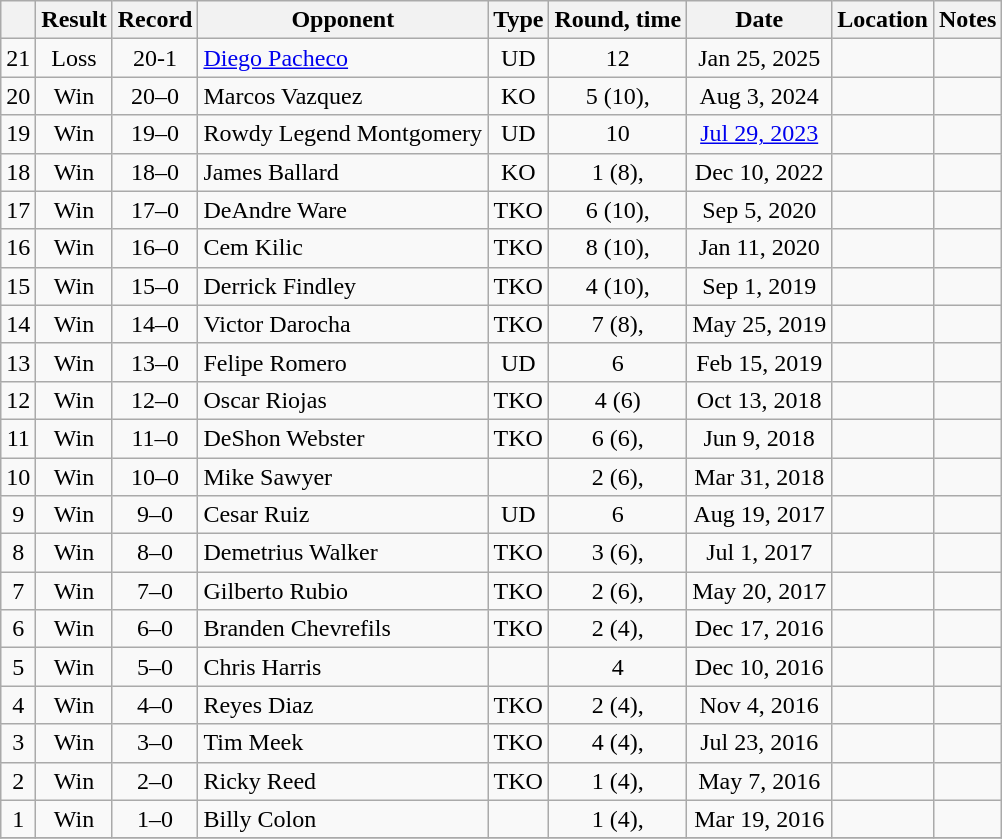<table class="wikitable" style="text-align:center">
<tr>
<th></th>
<th>Result</th>
<th>Record</th>
<th>Opponent</th>
<th>Type</th>
<th>Round, time</th>
<th>Date</th>
<th>Location</th>
<th>Notes</th>
</tr>
<tr>
<td>21</td>
<td>Loss</td>
<td>20-1</td>
<td align="left"><a href='#'>Diego Pacheco</a></td>
<td>UD</td>
<td>12</td>
<td>Jan 25, 2025</td>
<td align="left"></td>
<td align="left"></td>
</tr>
<tr>
<td>20</td>
<td>Win</td>
<td>20–0</td>
<td align=left>Marcos Vazquez</td>
<td>KO</td>
<td>5 (10), </td>
<td>Aug 3, 2024</td>
<td style="text-align:left;"></td>
<td></td>
</tr>
<tr>
<td>19</td>
<td>Win</td>
<td>19–0</td>
<td align="left">Rowdy Legend Montgomery</td>
<td>UD</td>
<td>10</td>
<td><a href='#'>Jul 29, 2023</a></td>
<td align="left"></td>
<td></td>
</tr>
<tr>
<td>18</td>
<td>Win</td>
<td>18–0</td>
<td align="left">James Ballard</td>
<td>KO</td>
<td>1 (8), </td>
<td>Dec 10, 2022</td>
<td align="left"></td>
<td></td>
</tr>
<tr>
<td>17</td>
<td>Win</td>
<td>17–0</td>
<td align="left">DeAndre Ware</td>
<td>TKO</td>
<td>6 (10), </td>
<td>Sep 5, 2020</td>
<td align="left"></td>
<td></td>
</tr>
<tr>
<td>16</td>
<td>Win</td>
<td>16–0</td>
<td align=left>Cem Kilic</td>
<td>TKO</td>
<td>8 (10), </td>
<td>Jan 11, 2020</td>
<td align=left></td>
<td align=left></td>
</tr>
<tr>
<td>15</td>
<td>Win</td>
<td>15–0</td>
<td align=left>Derrick Findley</td>
<td>TKO</td>
<td>4 (10), </td>
<td>Sep 1, 2019</td>
<td align=left></td>
<td></td>
</tr>
<tr>
<td>14</td>
<td>Win</td>
<td>14–0</td>
<td align=left>Victor Darocha</td>
<td>TKO</td>
<td>7 (8), </td>
<td>May 25, 2019</td>
<td align=left></td>
<td></td>
</tr>
<tr>
<td>13</td>
<td>Win</td>
<td>13–0</td>
<td align=left>Felipe Romero</td>
<td>UD</td>
<td>6</td>
<td>Feb 15, 2019</td>
<td align=left></td>
<td></td>
</tr>
<tr>
<td>12</td>
<td>Win</td>
<td>12–0</td>
<td align=left>Oscar Riojas</td>
<td>TKO</td>
<td>4 (6)</td>
<td>Oct 13, 2018</td>
<td align=left></td>
<td></td>
</tr>
<tr>
<td>11</td>
<td>Win</td>
<td>11–0</td>
<td align=left>DeShon Webster</td>
<td>TKO</td>
<td>6 (6), </td>
<td>Jun 9, 2018</td>
<td align=left></td>
<td></td>
</tr>
<tr>
<td>10</td>
<td>Win</td>
<td>10–0</td>
<td align=left>Mike Sawyer</td>
<td></td>
<td>2 (6), </td>
<td>Mar 31, 2018</td>
<td align=left></td>
<td></td>
</tr>
<tr>
<td>9</td>
<td>Win</td>
<td>9–0</td>
<td align=left>Cesar Ruiz</td>
<td>UD</td>
<td>6</td>
<td>Aug 19, 2017</td>
<td align=left></td>
<td></td>
</tr>
<tr>
<td>8</td>
<td>Win</td>
<td>8–0</td>
<td align=left>Demetrius Walker</td>
<td>TKO</td>
<td>3 (6), </td>
<td>Jul 1, 2017</td>
<td align=left></td>
<td></td>
</tr>
<tr>
<td>7</td>
<td>Win</td>
<td>7–0</td>
<td align=left>Gilberto Rubio</td>
<td>TKO</td>
<td>2 (6), </td>
<td>May 20, 2017</td>
<td align=left></td>
<td></td>
</tr>
<tr>
<td>6</td>
<td>Win</td>
<td>6–0</td>
<td align=left>Branden Chevrefils</td>
<td>TKO</td>
<td>2 (4), </td>
<td>Dec 17, 2016</td>
<td align=left></td>
<td></td>
</tr>
<tr>
<td>5</td>
<td>Win</td>
<td>5–0</td>
<td align=left>Chris Harris</td>
<td></td>
<td>4</td>
<td>Dec 10, 2016</td>
<td align=left></td>
<td></td>
</tr>
<tr>
<td>4</td>
<td>Win</td>
<td>4–0</td>
<td align=left>Reyes Diaz</td>
<td>TKO</td>
<td>2 (4), </td>
<td>Nov 4, 2016</td>
<td align=left></td>
<td></td>
</tr>
<tr>
<td>3</td>
<td>Win</td>
<td>3–0</td>
<td align=left>Tim Meek</td>
<td>TKO</td>
<td>4 (4), </td>
<td>Jul 23, 2016</td>
<td align=left></td>
<td></td>
</tr>
<tr>
<td>2</td>
<td>Win</td>
<td>2–0</td>
<td align=left>Ricky Reed</td>
<td>TKO</td>
<td>1 (4), </td>
<td>May 7, 2016</td>
<td align=left></td>
<td></td>
</tr>
<tr>
<td>1</td>
<td>Win</td>
<td>1–0</td>
<td align=left>Billy Colon</td>
<td></td>
<td>1 (4), </td>
<td>Mar 19, 2016</td>
<td align=left></td>
<td></td>
</tr>
<tr>
</tr>
</table>
